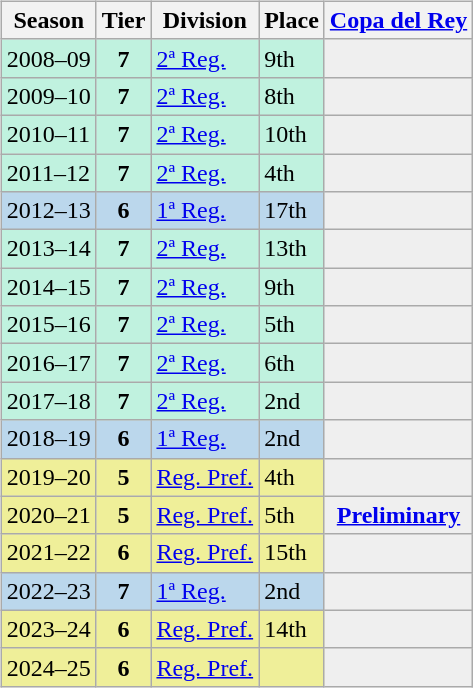<table>
<tr>
<td valign="top" width=0%><br><table class="wikitable">
<tr style="background:#f0f6fa;">
<th>Season</th>
<th>Tier</th>
<th>Division</th>
<th>Place</th>
<th><a href='#'>Copa del Rey</a></th>
</tr>
<tr>
<td style="background:#C0F2DF;">2008–09</td>
<th style="background:#C0F2DF;">7</th>
<td style="background:#C0F2DF;"><a href='#'>2ª Reg.</a></td>
<td style="background:#C0F2DF;">9th</td>
<th style="background:#efefef;"></th>
</tr>
<tr>
<td style="background:#C0F2DF;">2009–10</td>
<th style="background:#C0F2DF;">7</th>
<td style="background:#C0F2DF;"><a href='#'>2ª Reg.</a></td>
<td style="background:#C0F2DF;">8th</td>
<th style="background:#efefef;"></th>
</tr>
<tr>
<td style="background:#C0F2DF;">2010–11</td>
<th style="background:#C0F2DF;">7</th>
<td style="background:#C0F2DF;"><a href='#'>2ª Reg.</a></td>
<td style="background:#C0F2DF;">10th</td>
<th style="background:#efefef;"></th>
</tr>
<tr>
<td style="background:#C0F2DF;">2011–12</td>
<th style="background:#C0F2DF;">7</th>
<td style="background:#C0F2DF;"><a href='#'>2ª Reg.</a></td>
<td style="background:#C0F2DF;">4th</td>
<th style="background:#efefef;"></th>
</tr>
<tr>
<td style="background:#BBD7EC;">2012–13</td>
<th style="background:#BBD7EC;">6</th>
<td style="background:#BBD7EC;"><a href='#'>1ª Reg.</a></td>
<td style="background:#BBD7EC;">17th</td>
<th style="background:#EFEFEF;"></th>
</tr>
<tr>
<td style="background:#C0F2DF;">2013–14</td>
<th style="background:#C0F2DF;">7</th>
<td style="background:#C0F2DF;"><a href='#'>2ª Reg.</a></td>
<td style="background:#C0F2DF;">13th</td>
<th style="background:#efefef;"></th>
</tr>
<tr>
<td style="background:#C0F2DF;">2014–15</td>
<th style="background:#C0F2DF;">7</th>
<td style="background:#C0F2DF;"><a href='#'>2ª Reg.</a></td>
<td style="background:#C0F2DF;">9th</td>
<th style="background:#efefef;"></th>
</tr>
<tr>
<td style="background:#C0F2DF;">2015–16</td>
<th style="background:#C0F2DF;">7</th>
<td style="background:#C0F2DF;"><a href='#'>2ª Reg.</a></td>
<td style="background:#C0F2DF;">5th</td>
<th style="background:#efefef;"></th>
</tr>
<tr>
<td style="background:#C0F2DF;">2016–17</td>
<th style="background:#C0F2DF;">7</th>
<td style="background:#C0F2DF;"><a href='#'>2ª Reg.</a></td>
<td style="background:#C0F2DF;">6th</td>
<th style="background:#efefef;"></th>
</tr>
<tr>
<td style="background:#C0F2DF;">2017–18</td>
<th style="background:#C0F2DF;">7</th>
<td style="background:#C0F2DF;"><a href='#'>2ª Reg.</a></td>
<td style="background:#C0F2DF;">2nd</td>
<th style="background:#efefef;"></th>
</tr>
<tr>
<td style="background:#BBD7EC;">2018–19</td>
<th style="background:#BBD7EC;">6</th>
<td style="background:#BBD7EC;"><a href='#'>1ª Reg.</a></td>
<td style="background:#BBD7EC;">2nd</td>
<th style="background:#EFEFEF;"></th>
</tr>
<tr>
<td style="background:#EFEF99;">2019–20</td>
<th style="background:#EFEF99;">5</th>
<td style="background:#EFEF99;"><a href='#'>Reg. Pref.</a></td>
<td style="background:#EFEF99;">4th</td>
<th style="background:#EFEFEF;"></th>
</tr>
<tr>
<td style="background:#EFEF99;">2020–21</td>
<th style="background:#EFEF99;">5</th>
<td style="background:#EFEF99;"><a href='#'>Reg. Pref.</a></td>
<td style="background:#EFEF99;">5th</td>
<th style="background:#EFEFEF;"><a href='#'>Preliminary</a></th>
</tr>
<tr>
<td style="background:#EFEF99;">2021–22</td>
<th style="background:#EFEF99;">6</th>
<td style="background:#EFEF99;"><a href='#'>Reg. Pref.</a></td>
<td style="background:#EFEF99;">15th</td>
<th style="background:#EFEFEF;"></th>
</tr>
<tr>
<td style="background:#BBD7EC;">2022–23</td>
<th style="background:#BBD7EC;">7</th>
<td style="background:#BBD7EC;"><a href='#'>1ª Reg.</a></td>
<td style="background:#BBD7EC;">2nd</td>
<th style="background:#EFEFEF;"></th>
</tr>
<tr>
<td style="background:#EFEF99;">2023–24</td>
<th style="background:#EFEF99;">6</th>
<td style="background:#EFEF99;"><a href='#'>Reg. Pref.</a></td>
<td style="background:#EFEF99;">14th</td>
<th style="background:#EFEFEF;"></th>
</tr>
<tr>
<td style="background:#EFEF99;">2024–25</td>
<th style="background:#EFEF99;">6</th>
<td style="background:#EFEF99;"><a href='#'>Reg. Pref.</a></td>
<td style="background:#EFEF99;"></td>
<th style="background:#EFEFEF;"></th>
</tr>
</table>
</td>
</tr>
</table>
